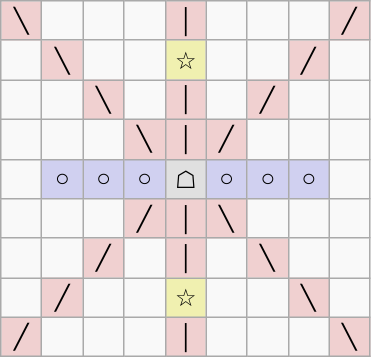<table border="1" class="wikitable">
<tr align=center>
<td width="20" style="background:#f0d0d0;">╲</td>
<td width="20"> </td>
<td width="20"> </td>
<td width="20"> </td>
<td width="20" style="background:#f0d0d0;">│</td>
<td width="20"> </td>
<td width="20"> </td>
<td width="20"> </td>
<td width="20" style="background:#f0d0d0;">╱</td>
</tr>
<tr align=center>
<td> </td>
<td style="background:#f0d0d0;">╲</td>
<td> </td>
<td> </td>
<td style="background:#f0f0b0;">☆</td>
<td> </td>
<td> </td>
<td style="background:#f0d0d0;">╱</td>
<td> </td>
</tr>
<tr align=center>
<td> </td>
<td> </td>
<td style="background:#f0d0d0;">╲</td>
<td> </td>
<td style="background:#f0d0d0;">│</td>
<td> </td>
<td style="background:#f0d0d0;">╱</td>
<td> </td>
<td> </td>
</tr>
<tr align=center>
<td> </td>
<td> </td>
<td> </td>
<td style="background:#f0d0d0;">╲</td>
<td style="background:#f0d0d0;">│</td>
<td style="background:#f0d0d0;">╱</td>
<td> </td>
<td> </td>
<td> </td>
</tr>
<tr align=center>
<td> </td>
<td style="background:#d0d0f0;">○</td>
<td style="background:#d0d0f0;">○</td>
<td style="background:#d0d0f0;">○</td>
<td style="background:#e0e0e0;">☖</td>
<td style="background:#d0d0f0;">○</td>
<td style="background:#d0d0f0;">○</td>
<td style="background:#d0d0f0;">○</td>
<td> </td>
</tr>
<tr align=center>
<td> </td>
<td> </td>
<td> </td>
<td style="background:#f0d0d0;">╱</td>
<td style="background:#f0d0d0;">│</td>
<td style="background:#f0d0d0;">╲</td>
<td> </td>
<td> </td>
<td> </td>
</tr>
<tr align=center>
<td> </td>
<td> </td>
<td style="background:#f0d0d0;">╱</td>
<td> </td>
<td style="background:#f0d0d0;">│</td>
<td> </td>
<td style="background:#f0d0d0;">╲</td>
<td> </td>
<td> </td>
</tr>
<tr align=center>
<td> </td>
<td style="background:#f0d0d0;">╱</td>
<td> </td>
<td> </td>
<td style="background:#f0f0b0;">☆</td>
<td> </td>
<td> </td>
<td style="background:#f0d0d0;">╲</td>
<td> </td>
</tr>
<tr align=center>
<td style="background:#f0d0d0;">╱</td>
<td> </td>
<td> </td>
<td> </td>
<td style="background:#f0d0d0;">│</td>
<td> </td>
<td> </td>
<td> </td>
<td style="background:#f0d0d0;">╲</td>
</tr>
</table>
